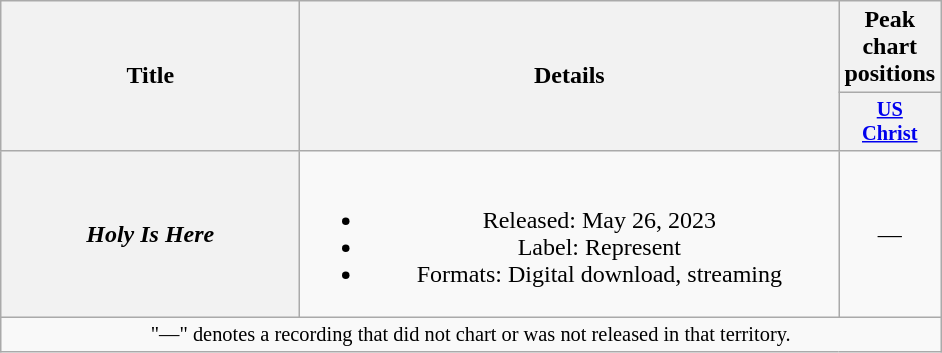<table class="wikitable plainrowheaders" style="text-align:center;">
<tr>
<th rowspan="2" scope="col" style="width:12em;">Title</th>
<th rowspan="2" scope="col" style="width:22em;">Details</th>
<th scope="col">Peak chart positions</th>
</tr>
<tr>
<th scope="col" style="width:3em;font-size:85%;"><a href='#'>US<br>Christ</a><br></th>
</tr>
<tr>
<th scope="row"><em>Holy Is Here</em></th>
<td><br><ul><li>Released: May 26, 2023</li><li>Label: Represent</li><li>Formats: Digital download, streaming</li></ul></td>
<td>—</td>
</tr>
<tr>
<td colspan="12" style="font-size:85%">"—" denotes a recording that did not chart or was not released in that territory.</td>
</tr>
</table>
